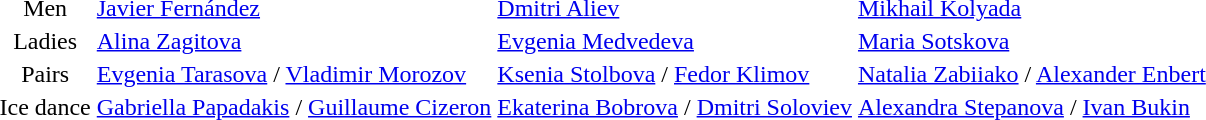<table>
<tr>
<td style="text-align: center;">Men</td>
<td>  <a href='#'>Javier Fernández</a></td>
<td> <a href='#'>Dmitri Aliev</a></td>
<td> <a href='#'>Mikhail Kolyada</a></td>
</tr>
<tr>
<td style="text-align: center;">Ladies</td>
<td> <a href='#'>Alina Zagitova</a></td>
<td> <a href='#'>Evgenia Medvedeva</a></td>
<td> <a href='#'>Maria Sotskova</a></td>
</tr>
<tr>
<td style="text-align: center;">Pairs</td>
<td> <a href='#'>Evgenia Tarasova</a> / <a href='#'>Vladimir Morozov</a></td>
<td> <a href='#'>Ksenia Stolbova</a> / <a href='#'>Fedor Klimov</a></td>
<td> <a href='#'>Natalia Zabiiako</a> / <a href='#'>Alexander Enbert</a></td>
</tr>
<tr>
<td style="text-align: center;">Ice dance</td>
<td> <a href='#'>Gabriella Papadakis</a> / <a href='#'>Guillaume Cizeron</a></td>
<td> <a href='#'>Ekaterina Bobrova</a> / <a href='#'>Dmitri Soloviev</a></td>
<td> <a href='#'>Alexandra Stepanova</a> / <a href='#'>Ivan Bukin</a></td>
</tr>
</table>
